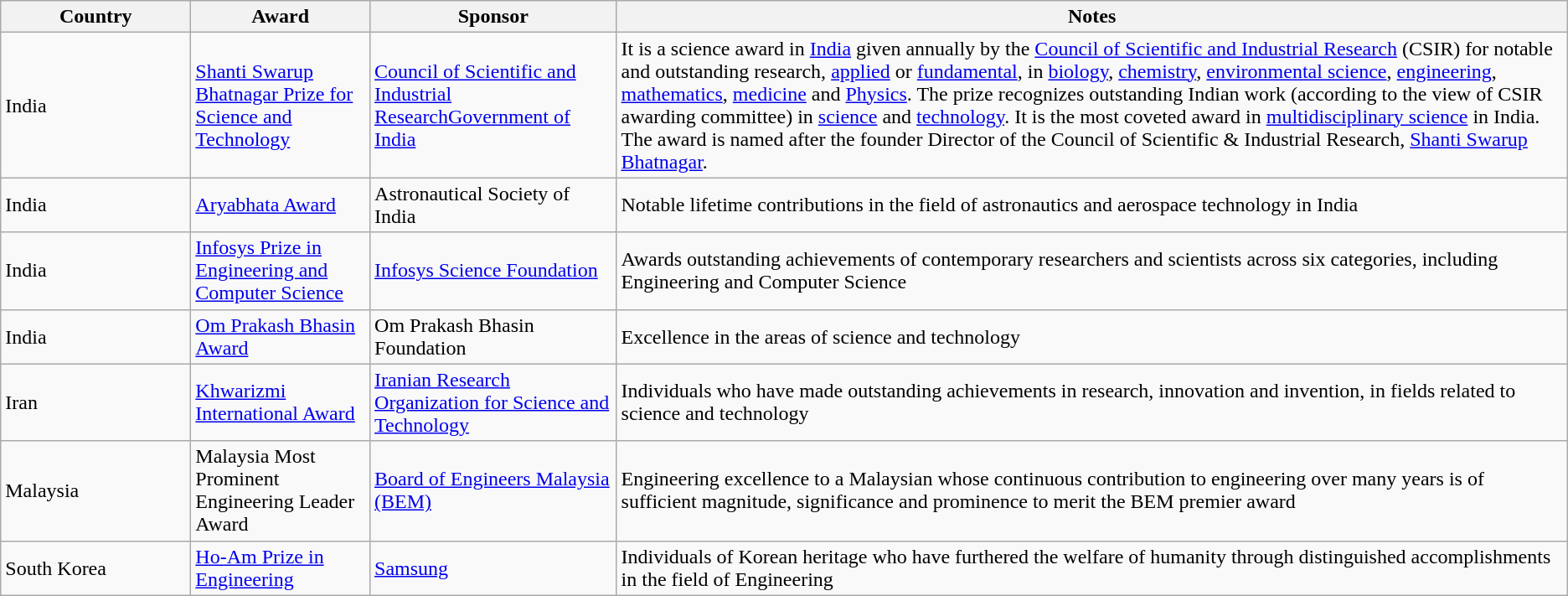<table Class="wikitable sortable">
<tr>
<th style="width:9em;">Country</th>
<th>Award</th>
<th>Sponsor</th>
<th>Notes</th>
</tr>
<tr>
<td>India</td>
<td><a href='#'>Shanti Swarup Bhatnagar Prize for Science and Technology</a></td>
<td><a href='#'>Council of Scientific and Industrial Research</a><a href='#'>Government of India</a></td>
<td>It is a science award in <a href='#'>India</a> given annually by the <a href='#'>Council of Scientific and Industrial Research</a> (CSIR) for notable and outstanding research, <a href='#'>applied</a> or <a href='#'>fundamental</a>, in <a href='#'>biology</a>, <a href='#'>chemistry</a>, <a href='#'>environmental science</a>, <a href='#'>engineering</a>, <a href='#'>mathematics</a>, <a href='#'>medicine</a> and <a href='#'>Physics</a>. The prize recognizes outstanding Indian work (according to the view of CSIR awarding committee) in <a href='#'>science</a> and <a href='#'>technology</a>. It is the most coveted award in <a href='#'>multidisciplinary science</a> in India. The award is named after the founder Director of the Council of Scientific & Industrial Research, <a href='#'>Shanti Swarup Bhatnagar</a>.</td>
</tr>
<tr>
<td>India</td>
<td><a href='#'>Aryabhata Award</a></td>
<td>Astronautical Society of India</td>
<td>Notable lifetime contributions in the field of astronautics and aerospace technology in India</td>
</tr>
<tr>
<td>India</td>
<td><a href='#'>Infosys Prize in Engineering and Computer Science</a></td>
<td><a href='#'>Infosys Science Foundation</a></td>
<td>Awards outstanding achievements of contemporary researchers and scientists across six categories, including Engineering and Computer Science</td>
</tr>
<tr>
<td>India</td>
<td><a href='#'>Om Prakash Bhasin Award</a></td>
<td>Om Prakash Bhasin Foundation</td>
<td>Excellence in the areas of science and technology</td>
</tr>
<tr>
<td>Iran</td>
<td><a href='#'>Khwarizmi International Award</a></td>
<td><a href='#'>Iranian Research Organization for Science and Technology</a></td>
<td>Individuals who have made outstanding achievements in research, innovation and invention, in fields related to science and technology</td>
</tr>
<tr>
<td>Malaysia</td>
<td>Malaysia Most Prominent Engineering Leader Award</td>
<td><a href='#'>Board of Engineers Malaysia (BEM)</a></td>
<td>Engineering excellence to a Malaysian whose continuous contribution to engineering over many years is of sufficient magnitude, significance and prominence to merit the BEM premier award</td>
</tr>
<tr>
<td>South Korea</td>
<td><a href='#'>Ho-Am Prize in Engineering</a></td>
<td><a href='#'>Samsung</a></td>
<td>Individuals of Korean heritage who have furthered the welfare of humanity through distinguished accomplishments in the field of Engineering</td>
</tr>
</table>
